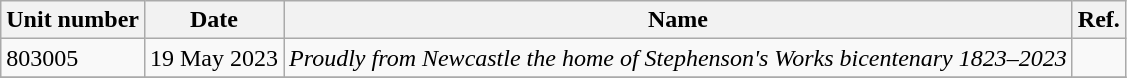<table class="wikitable">
<tr>
<th>Unit number</th>
<th>Date</th>
<th>Name</th>
<th>Ref.</th>
</tr>
<tr>
<td>803005</td>
<td>19 May 2023</td>
<td><em>Proudly from Newcastle the home of Stephenson's Works bicentenary 1823–2023</em></td>
<td></td>
</tr>
<tr>
</tr>
</table>
